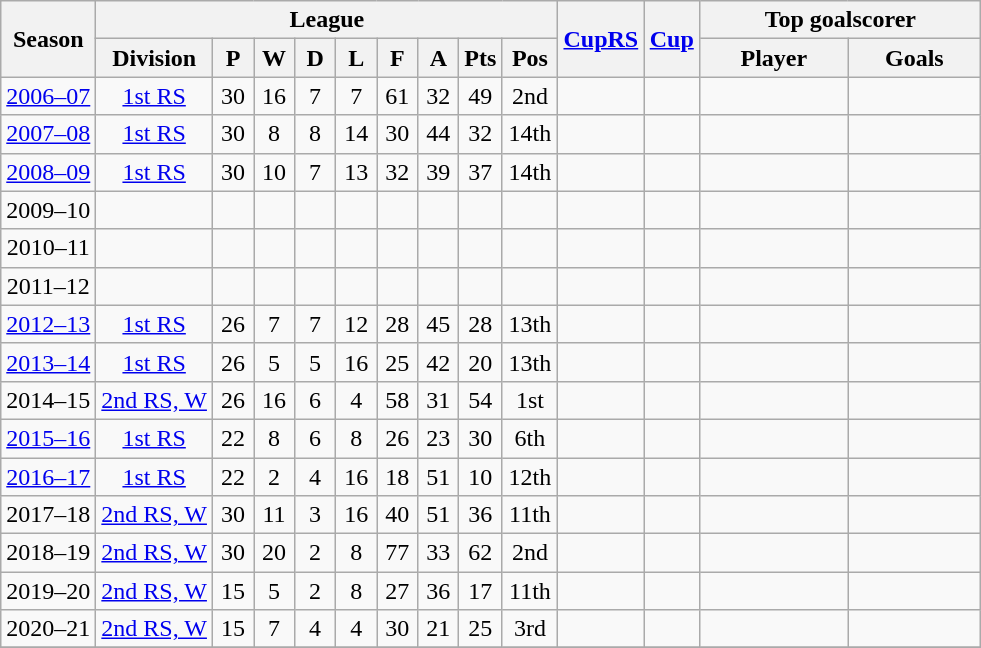<table class="wikitable" style="text-align: center">
<tr>
<th rowspan=2>Season</th>
<th colspan=9>League</th>
<th rowspan="2" style="width:30px;"><a href='#'>CupRS</a></th>
<th rowspan="2" style="width:30px;"><a href='#'>Cup</a></th>
<th colspan="2" style="width:180px;">Top goalscorer</th>
</tr>
<tr>
<th>Division</th>
<th width="20">P</th>
<th width="20">W</th>
<th width="20">D</th>
<th width="20">L</th>
<th width="20">F</th>
<th width="20">A</th>
<th width="20">Pts</th>
<th width="30">Pos</th>
<th>Player</th>
<th>Goals</th>
</tr>
<tr>
<td><a href='#'>2006–07</a></td>
<td><a href='#'>1st RS</a></td>
<td>30</td>
<td>16</td>
<td>7</td>
<td>7</td>
<td>61</td>
<td>32</td>
<td>49</td>
<td>2nd</td>
<td></td>
<td></td>
<td></td>
<td></td>
</tr>
<tr>
<td><a href='#'>2007–08</a></td>
<td><a href='#'>1st RS</a></td>
<td>30</td>
<td>8</td>
<td>8</td>
<td>14</td>
<td>30</td>
<td>44</td>
<td>32</td>
<td>14th</td>
<td></td>
<td></td>
<td></td>
<td></td>
</tr>
<tr>
<td><a href='#'>2008–09</a></td>
<td><a href='#'>1st RS</a></td>
<td>30</td>
<td>10</td>
<td>7</td>
<td>13</td>
<td>32</td>
<td>39</td>
<td>37</td>
<td>14th</td>
<td></td>
<td></td>
<td></td>
<td></td>
</tr>
<tr>
<td>2009–10</td>
<td></td>
<td></td>
<td></td>
<td></td>
<td></td>
<td></td>
<td></td>
<td></td>
<td></td>
<td></td>
<td></td>
<td></td>
<td></td>
</tr>
<tr>
<td>2010–11</td>
<td></td>
<td></td>
<td></td>
<td></td>
<td></td>
<td></td>
<td></td>
<td></td>
<td></td>
<td></td>
<td></td>
<td></td>
<td></td>
</tr>
<tr>
<td>2011–12</td>
<td></td>
<td></td>
<td></td>
<td></td>
<td></td>
<td></td>
<td></td>
<td></td>
<td></td>
<td></td>
<td></td>
<td></td>
<td></td>
</tr>
<tr>
<td><a href='#'>2012–13</a></td>
<td><a href='#'>1st RS</a></td>
<td>26</td>
<td>7</td>
<td>7</td>
<td>12</td>
<td>28</td>
<td>45</td>
<td>28</td>
<td>13th</td>
<td></td>
<td></td>
<td></td>
<td></td>
</tr>
<tr>
<td><a href='#'>2013–14</a></td>
<td><a href='#'>1st RS</a></td>
<td>26</td>
<td>5</td>
<td>5</td>
<td>16</td>
<td>25</td>
<td>42</td>
<td>20</td>
<td>13th</td>
<td></td>
<td></td>
<td></td>
<td></td>
</tr>
<tr>
<td>2014–15</td>
<td><a href='#'>2nd RS, W</a></td>
<td>26</td>
<td>16</td>
<td>6</td>
<td>4</td>
<td>58</td>
<td>31</td>
<td>54</td>
<td>1st</td>
<td></td>
<td></td>
<td></td>
<td></td>
</tr>
<tr>
<td><a href='#'>2015–16</a></td>
<td><a href='#'>1st RS</a></td>
<td>22</td>
<td>8</td>
<td>6</td>
<td>8</td>
<td>26</td>
<td>23</td>
<td>30</td>
<td>6th</td>
<td></td>
<td></td>
<td></td>
<td></td>
</tr>
<tr>
<td><a href='#'>2016–17</a></td>
<td><a href='#'>1st RS</a></td>
<td>22</td>
<td>2</td>
<td>4</td>
<td>16</td>
<td>18</td>
<td>51</td>
<td>10</td>
<td>12th</td>
<td></td>
<td></td>
<td></td>
<td></td>
</tr>
<tr>
<td>2017–18</td>
<td><a href='#'>2nd RS, W</a></td>
<td>30</td>
<td>11</td>
<td>3</td>
<td>16</td>
<td>40</td>
<td>51</td>
<td>36</td>
<td>11th</td>
<td></td>
<td></td>
<td></td>
<td></td>
</tr>
<tr>
<td>2018–19</td>
<td><a href='#'>2nd RS, W</a></td>
<td>30</td>
<td>20</td>
<td>2</td>
<td>8</td>
<td>77</td>
<td>33</td>
<td>62</td>
<td>2nd</td>
<td></td>
<td></td>
<td></td>
<td></td>
</tr>
<tr>
<td>2019–20</td>
<td><a href='#'>2nd RS, W</a></td>
<td>15</td>
<td>5</td>
<td>2</td>
<td>8</td>
<td>27</td>
<td>36</td>
<td>17</td>
<td>11th</td>
<td></td>
<td></td>
<td></td>
<td></td>
</tr>
<tr>
<td>2020–21</td>
<td><a href='#'>2nd RS, W</a></td>
<td>15</td>
<td>7</td>
<td>4</td>
<td>4</td>
<td>30</td>
<td>21</td>
<td>25</td>
<td>3rd</td>
<td></td>
<td></td>
<td></td>
<td></td>
</tr>
<tr>
</tr>
</table>
